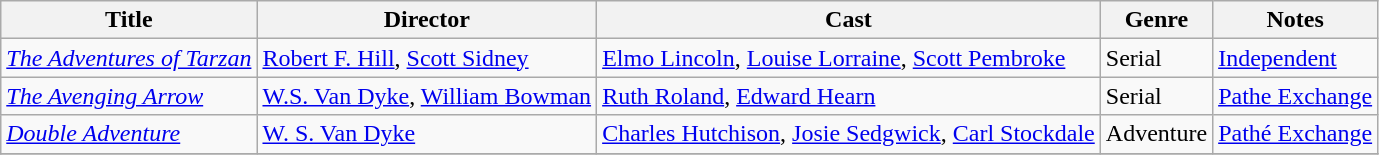<table class="wikitable">
<tr>
<th>Title</th>
<th>Director</th>
<th>Cast</th>
<th>Genre</th>
<th>Notes</th>
</tr>
<tr>
<td><em><a href='#'>The Adventures of Tarzan</a></em></td>
<td><a href='#'>Robert F. Hill</a>, <a href='#'>Scott Sidney</a></td>
<td><a href='#'>Elmo Lincoln</a>, <a href='#'>Louise Lorraine</a>, <a href='#'>Scott Pembroke</a></td>
<td>Serial</td>
<td><a href='#'>Independent</a></td>
</tr>
<tr>
<td><em><a href='#'>The Avenging Arrow</a></em></td>
<td><a href='#'>W.S. Van Dyke</a>, <a href='#'>William Bowman</a></td>
<td><a href='#'>Ruth Roland</a>, <a href='#'>Edward Hearn</a></td>
<td>Serial</td>
<td><a href='#'>Pathe Exchange</a></td>
</tr>
<tr>
<td><em><a href='#'>Double Adventure</a></em></td>
<td><a href='#'>W. S. Van Dyke</a></td>
<td><a href='#'>Charles Hutchison</a>, <a href='#'>Josie Sedgwick</a>, <a href='#'>Carl Stockdale</a></td>
<td>Adventure</td>
<td><a href='#'>Pathé Exchange</a></td>
</tr>
<tr>
</tr>
</table>
